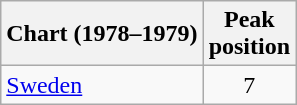<table class="wikitable">
<tr>
<th>Chart (1978–1979)</th>
<th>Peak<br>position</th>
</tr>
<tr>
<td><a href='#'>Sweden</a></td>
<td align="center">7</td>
</tr>
</table>
